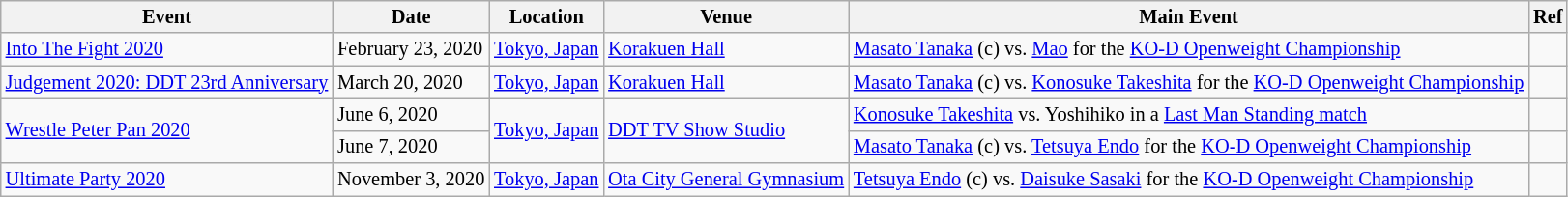<table class="wikitable" style="font-size:85%;">
<tr>
<th>Event</th>
<th>Date</th>
<th>Location</th>
<th>Venue</th>
<th>Main Event</th>
<th>Ref</th>
</tr>
<tr>
<td><a href='#'>Into The Fight 2020</a></td>
<td>February 23, 2020</td>
<td><a href='#'>Tokyo, Japan</a></td>
<td><a href='#'>Korakuen Hall</a></td>
<td><a href='#'>Masato Tanaka</a> (c) vs. <a href='#'>Mao</a> for the <a href='#'>KO-D Openweight Championship</a></td>
<td></td>
</tr>
<tr>
<td><a href='#'>Judgement 2020: DDT 23rd Anniversary</a></td>
<td>March 20, 2020</td>
<td><a href='#'>Tokyo, Japan</a></td>
<td><a href='#'>Korakuen Hall</a></td>
<td><a href='#'>Masato Tanaka</a> (c) vs. <a href='#'>Konosuke Takeshita</a> for the <a href='#'>KO-D Openweight Championship</a></td>
<td></td>
</tr>
<tr>
<td rowspan=2><a href='#'>Wrestle Peter Pan 2020</a></td>
<td>June 6, 2020</td>
<td rowspan="2"><a href='#'>Tokyo, Japan</a></td>
<td rowspan="2"><a href='#'>DDT TV Show Studio</a></td>
<td><a href='#'>Konosuke Takeshita</a> vs. Yoshihiko in a <a href='#'>Last Man Standing match</a></td>
<td></td>
</tr>
<tr>
<td>June 7, 2020</td>
<td><a href='#'>Masato Tanaka</a> (c) vs. <a href='#'>Tetsuya Endo</a> for the <a href='#'>KO-D Openweight Championship</a></td>
<td></td>
</tr>
<tr>
<td><a href='#'>Ultimate Party 2020</a></td>
<td>November 3, 2020</td>
<td><a href='#'>Tokyo, Japan</a></td>
<td><a href='#'>Ota City General Gymnasium</a></td>
<td><a href='#'>Tetsuya Endo</a> (c) vs. <a href='#'>Daisuke Sasaki</a> for the <a href='#'>KO-D Openweight Championship</a></td>
<td></td>
</tr>
</table>
